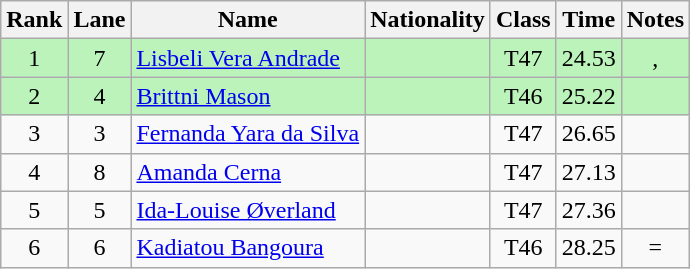<table class="wikitable sortable" style="text-align:center">
<tr>
<th>Rank</th>
<th>Lane</th>
<th>Name</th>
<th>Nationality</th>
<th>Class</th>
<th>Time</th>
<th>Notes</th>
</tr>
<tr bgcolor=bbf3bb>
<td>1</td>
<td>7</td>
<td align="left"><a href='#'>Lisbeli Vera Andrade</a></td>
<td align="left"></td>
<td>T47</td>
<td>24.53</td>
<td>, </td>
</tr>
<tr bgcolor=bbf3bb>
<td>2</td>
<td>4</td>
<td align="left"><a href='#'>Brittni Mason</a></td>
<td align="left"></td>
<td>T46</td>
<td>25.22</td>
<td></td>
</tr>
<tr>
<td>3</td>
<td>3</td>
<td align="left"><a href='#'>Fernanda Yara da Silva</a></td>
<td align="left"></td>
<td>T47</td>
<td>26.65</td>
<td></td>
</tr>
<tr>
<td>4</td>
<td>8</td>
<td align="left"><a href='#'>Amanda Cerna</a></td>
<td align="left"></td>
<td>T47</td>
<td>27.13</td>
<td></td>
</tr>
<tr>
<td>5</td>
<td>5</td>
<td align="left"><a href='#'>Ida-Louise Øverland</a></td>
<td align="left"></td>
<td>T47</td>
<td>27.36</td>
<td></td>
</tr>
<tr>
<td>6</td>
<td>6</td>
<td align="left"><a href='#'>Kadiatou Bangoura</a></td>
<td align="left"></td>
<td>T46</td>
<td>28.25</td>
<td>=</td>
</tr>
</table>
